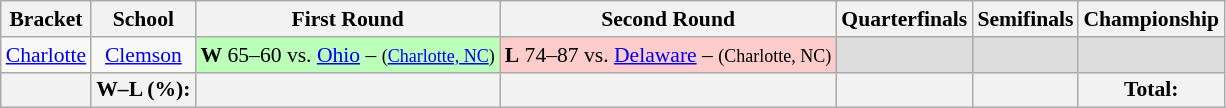<table class="sortable wikitable" style="white-space:nowrap; text-align:center; font-size:90%;">
<tr>
<th>Bracket</th>
<th>School</th>
<th>First Round</th>
<th>Second Round</th>
<th>Quarterfinals</th>
<th>Semifinals</th>
<th>Championship</th>
</tr>
<tr>
<td><a href='#'>Charlotte</a></td>
<td><a href='#'>Clemson</a></td>
<td style="background:#bfb;"><strong>W</strong> 65–60 vs. <a href='#'>Ohio</a> – <small>(<a href='#'>Charlotte, NC</a>)</small></td>
<td style="background:#fcc;"><strong>L</strong> 74–87 vs. <a href='#'>Delaware</a> – <small>(Charlotte, NC)</small></td>
<td style="background:#ddd;"></td>
<td style="background:#ddd;"></td>
<td style="background:#ddd;"></td>
</tr>
<tr>
<th></th>
<th>W–L (%):</th>
<th></th>
<th></th>
<th></th>
<th></th>
<th> Total: </th>
</tr>
</table>
